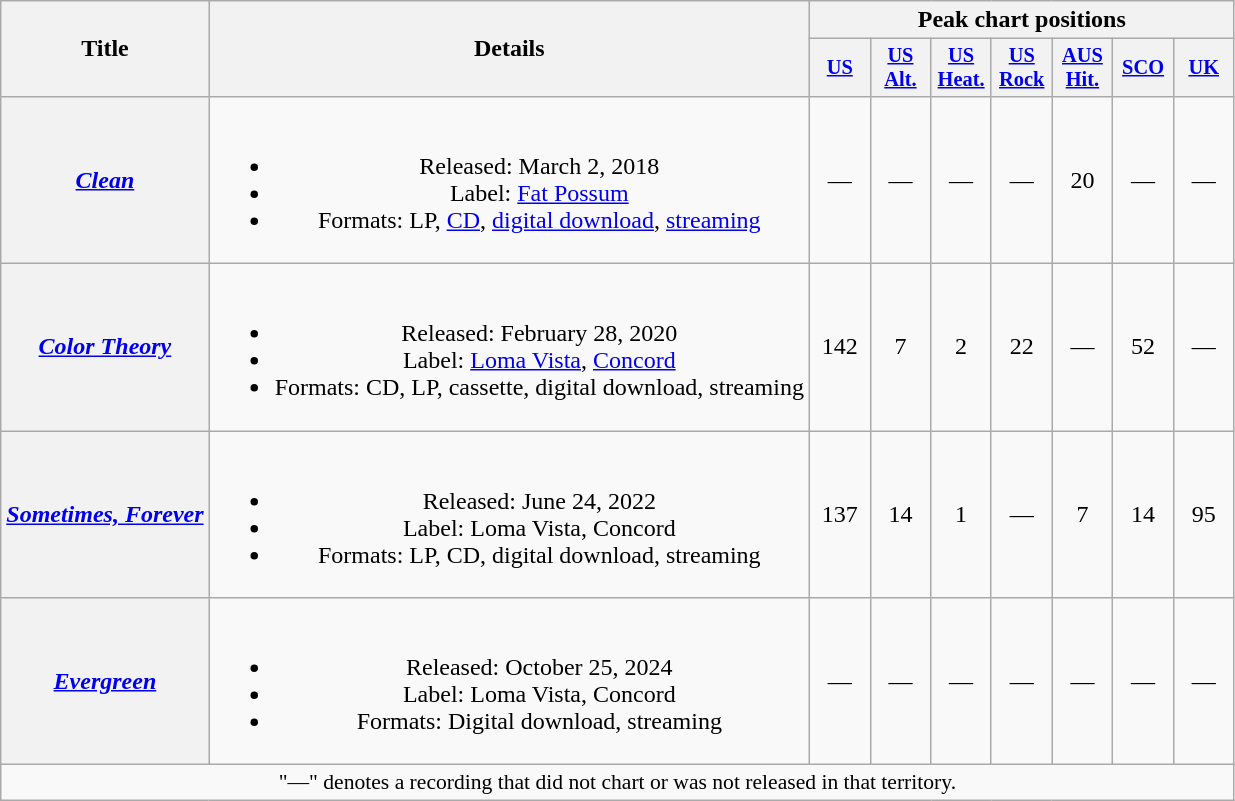<table class="wikitable plainrowheaders" style="text-align:center;">
<tr>
<th scope="col" rowspan="2">Title</th>
<th scope="col" rowspan="2">Details</th>
<th scope="col" colspan="7">Peak chart positions</th>
</tr>
<tr>
<th scope="col" style="width:2.5em;font-size:85%;"><a href='#'>US</a><br></th>
<th scope="col" style="width:2.5em;font-size:85%;"><a href='#'>US<br>Alt.</a><br></th>
<th scope="col" style="width:2.5em;font-size:85%;"><a href='#'>US<br>Heat.</a><br></th>
<th scope="col" style="width:2.5em;font-size:85%;"><a href='#'>US<br>Rock</a><br></th>
<th scope="col" style="width:2.5em;font-size:85%;"><a href='#'>AUS<br>Hit.</a><br></th>
<th scope="col" style="width:2.5em;font-size:85%;"><a href='#'>SCO</a><br></th>
<th scope="col" style="width:2.5em;font-size:85%;"><a href='#'>UK</a><br></th>
</tr>
<tr>
<th scope="row"><em><a href='#'>Clean</a></em></th>
<td><br><ul><li>Released: March 2, 2018</li><li>Label: <a href='#'>Fat Possum</a></li><li>Formats: LP, <a href='#'>CD</a>, <a href='#'>digital download</a>, <a href='#'>streaming</a></li></ul></td>
<td>—</td>
<td>—</td>
<td>—</td>
<td>—</td>
<td>20</td>
<td>—</td>
<td>—</td>
</tr>
<tr>
<th scope="row"><em><a href='#'>Color Theory</a></em></th>
<td><br><ul><li>Released: February 28, 2020</li><li>Label: <a href='#'>Loma Vista</a>, <a href='#'>Concord</a></li><li>Formats: CD, LP, cassette, digital download, streaming</li></ul></td>
<td>142</td>
<td>7</td>
<td>2</td>
<td>22</td>
<td>—</td>
<td>52</td>
<td>—</td>
</tr>
<tr>
<th scope="row"><em><a href='#'>Sometimes, Forever</a></em></th>
<td><br><ul><li>Released: June 24, 2022</li><li>Label: Loma Vista, Concord</li><li>Formats: LP, CD, digital download, streaming</li></ul></td>
<td>137</td>
<td>14</td>
<td>1</td>
<td>—</td>
<td>7</td>
<td>14</td>
<td>95</td>
</tr>
<tr>
<th scope="row"><em><a href='#'>Evergreen</a></em></th>
<td><br><ul><li>Released: October 25, 2024</li><li>Label: Loma Vista, Concord</li><li>Formats: Digital download, streaming</li></ul></td>
<td>—</td>
<td>—</td>
<td>—</td>
<td>—</td>
<td>—</td>
<td>—</td>
<td>—</td>
</tr>
<tr>
<td colspan="15" style="font-size:90%">"—" denotes a recording that did not chart or was not released in that territory.</td>
</tr>
</table>
